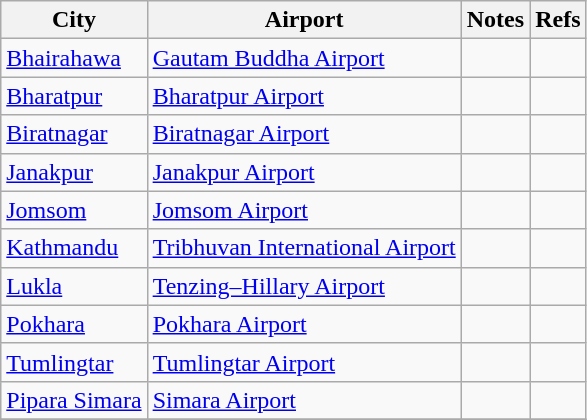<table class="wikitable sortable">
<tr>
<th>City</th>
<th>Airport</th>
<th>Notes</th>
<th class="unsortable">Refs</th>
</tr>
<tr>
<td><a href='#'>Bhairahawa</a></td>
<td><a href='#'>Gautam Buddha Airport</a></td>
<td></td>
<td></td>
</tr>
<tr>
<td><a href='#'>Bharatpur</a></td>
<td><a href='#'>Bharatpur Airport</a></td>
<td></td>
<td></td>
</tr>
<tr>
<td><a href='#'>Biratnagar</a></td>
<td><a href='#'>Biratnagar Airport</a></td>
<td></td>
<td></td>
</tr>
<tr>
<td><a href='#'>Janakpur</a></td>
<td><a href='#'>Janakpur Airport</a></td>
<td></td>
<td></td>
</tr>
<tr>
<td><a href='#'>Jomsom</a></td>
<td><a href='#'>Jomsom Airport</a></td>
<td></td>
<td></td>
</tr>
<tr>
<td><a href='#'>Kathmandu</a></td>
<td><a href='#'>Tribhuvan International Airport</a></td>
<td></td>
<td></td>
</tr>
<tr>
<td><a href='#'>Lukla</a></td>
<td><a href='#'>Tenzing–Hillary Airport</a></td>
<td></td>
<td></td>
</tr>
<tr>
<td><a href='#'>Pokhara</a></td>
<td><a href='#'>Pokhara Airport</a></td>
<td></td>
<td></td>
</tr>
<tr>
<td><a href='#'>Tumlingtar</a></td>
<td><a href='#'>Tumlingtar Airport</a></td>
<td></td>
<td></td>
</tr>
<tr>
<td><a href='#'>Pipara Simara</a></td>
<td><a href='#'>Simara Airport</a></td>
<td></td>
<td></td>
</tr>
<tr>
</tr>
</table>
